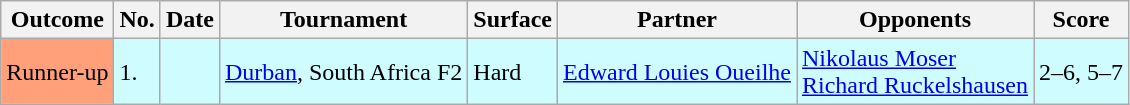<table class=wikitable>
<tr>
<th>Outcome</th>
<th>No.</th>
<th>Date</th>
<th>Tournament</th>
<th>Surface</th>
<th>Partner</th>
<th>Opponents</th>
<th>Score</th>
</tr>
<tr style="background:#cffcff;">
<td bgcolor=FFA07A>Runner-up</td>
<td>1.</td>
<td></td>
<td> <a href='#'>Durban</a>, South Africa F2</td>
<td>Hard</td>
<td> <a href='#'>Edward Louies Oueilhe</a></td>
<td> <a href='#'>Nikolaus Moser</a><br> <a href='#'>Richard Ruckelshausen</a></td>
<td>2–6, 5–7</td>
</tr>
</table>
